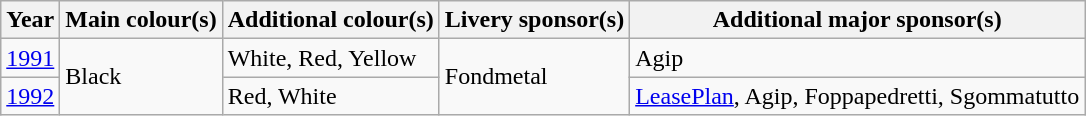<table class="wikitable">
<tr>
<th>Year</th>
<th>Main colour(s)</th>
<th>Additional colour(s)</th>
<th>Livery sponsor(s)</th>
<th>Additional major sponsor(s)</th>
</tr>
<tr>
<td><a href='#'>1991</a></td>
<td rowspan=2>Black</td>
<td>White, Red, Yellow</td>
<td rowspan=2>Fondmetal</td>
<td>Agip</td>
</tr>
<tr>
<td><a href='#'>1992</a></td>
<td>Red, White</td>
<td><a href='#'>LeasePlan</a>, Agip, Foppapedretti, Sgommatutto</td>
</tr>
</table>
